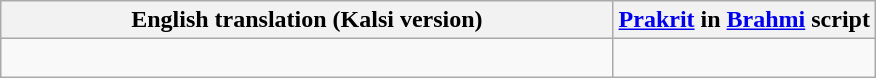<table class = "wikitable center">
<tr>
<th scope = "col" align=center>English translation (Kalsi version)</th>
<th><a href='#'>Prakrit</a> in <a href='#'>Brahmi</a> script</th>
</tr>
<tr>
<td align = left><br></td>
<td align = center width = "30%"></td>
</tr>
</table>
